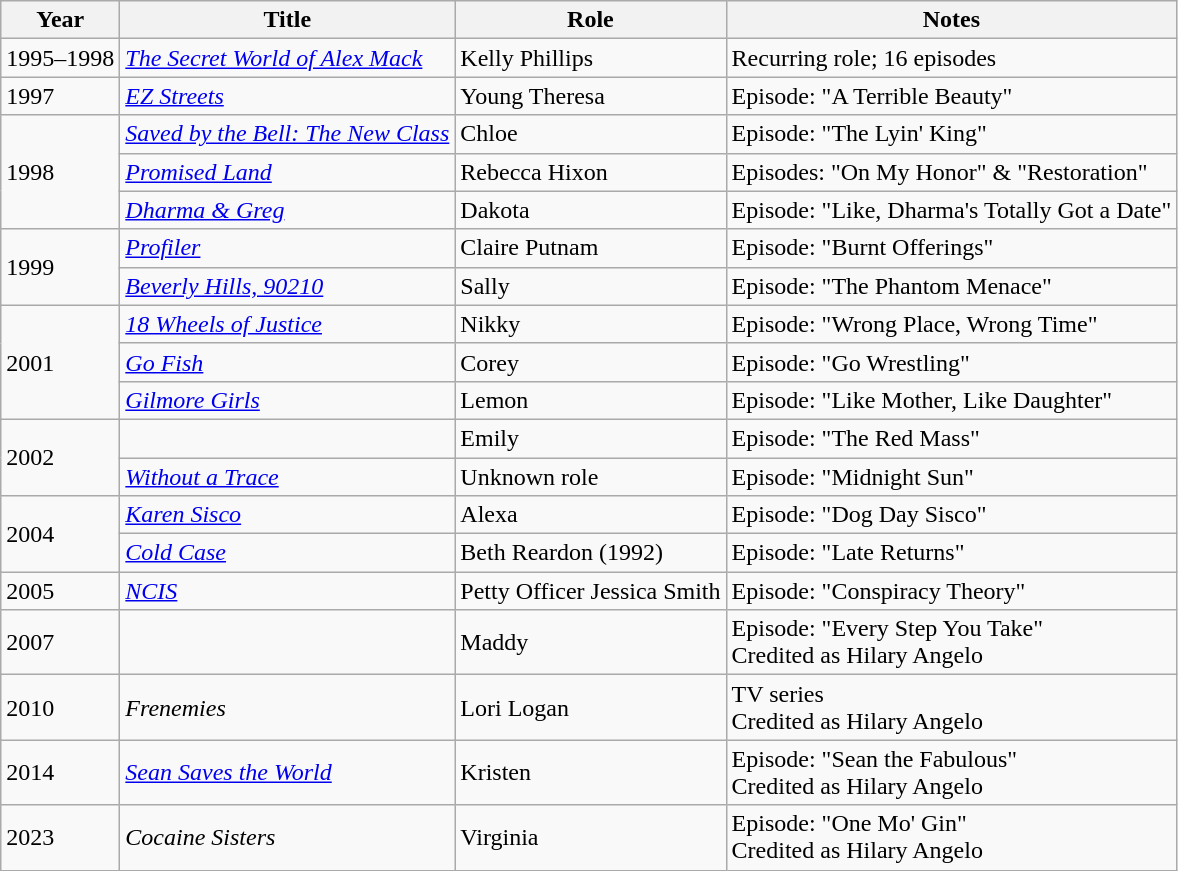<table class="wikitable sortable">
<tr>
<th>Year</th>
<th>Title</th>
<th>Role</th>
<th class="unsortable">Notes</th>
</tr>
<tr>
<td>1995–1998</td>
<td><em><a href='#'>The Secret World of Alex Mack</a></em></td>
<td>Kelly Phillips</td>
<td>Recurring role; 16 episodes</td>
</tr>
<tr>
<td>1997</td>
<td><em><a href='#'>EZ Streets</a></em></td>
<td>Young Theresa</td>
<td>Episode: "A Terrible Beauty"</td>
</tr>
<tr>
<td rowspan="3">1998</td>
<td><em><a href='#'>Saved by the Bell: The New Class</a></em></td>
<td>Chloe</td>
<td>Episode: "The Lyin' King"</td>
</tr>
<tr>
<td><em><a href='#'>Promised Land</a></em></td>
<td>Rebecca Hixon</td>
<td>Episodes: "On My Honor" & "Restoration"</td>
</tr>
<tr>
<td><em><a href='#'>Dharma & Greg</a></em></td>
<td>Dakota</td>
<td>Episode: "Like, Dharma's Totally Got a Date"</td>
</tr>
<tr>
<td rowspan="2">1999</td>
<td><em><a href='#'>Profiler</a></em></td>
<td>Claire Putnam</td>
<td>Episode: "Burnt Offerings"</td>
</tr>
<tr>
<td><em><a href='#'>Beverly Hills, 90210</a></em></td>
<td>Sally</td>
<td>Episode: "The Phantom Menace"</td>
</tr>
<tr>
<td rowspan="3">2001</td>
<td><em><a href='#'>18 Wheels of Justice</a></em></td>
<td>Nikky</td>
<td>Episode: "Wrong Place, Wrong Time"</td>
</tr>
<tr>
<td><em><a href='#'>Go Fish</a></em></td>
<td>Corey</td>
<td>Episode: "Go Wrestling"</td>
</tr>
<tr>
<td><em><a href='#'>Gilmore Girls</a></em></td>
<td>Lemon</td>
<td>Episode: "Like Mother, Like Daughter"</td>
</tr>
<tr>
<td rowspan="2">2002</td>
<td><em></em></td>
<td>Emily</td>
<td>Episode: "The Red Mass"</td>
</tr>
<tr>
<td><em><a href='#'>Without a Trace</a></em></td>
<td>Unknown role</td>
<td>Episode: "Midnight Sun"</td>
</tr>
<tr>
<td rowspan="2">2004</td>
<td><em><a href='#'>Karen Sisco</a></em></td>
<td>Alexa</td>
<td>Episode: "Dog Day Sisco"</td>
</tr>
<tr>
<td><em><a href='#'>Cold Case</a></em></td>
<td>Beth Reardon (1992)</td>
<td>Episode: "Late Returns"</td>
</tr>
<tr>
<td>2005</td>
<td><em><a href='#'>NCIS</a></em></td>
<td>Petty Officer Jessica Smith</td>
<td>Episode: "Conspiracy Theory"</td>
</tr>
<tr>
<td>2007</td>
<td><em></em></td>
<td>Maddy</td>
<td>Episode: "Every Step You Take"<br>Credited as Hilary Angelo</td>
</tr>
<tr>
<td>2010</td>
<td><em>Frenemies</em></td>
<td>Lori Logan</td>
<td>TV series<br>Credited as Hilary Angelo</td>
</tr>
<tr>
<td>2014</td>
<td><em><a href='#'>Sean Saves the World</a></em></td>
<td>Kristen</td>
<td>Episode: "Sean the Fabulous"<br>Credited as Hilary Angelo</td>
</tr>
<tr>
<td>2023</td>
<td><em>Cocaine Sisters</em></td>
<td>Virginia</td>
<td>Episode: "One Mo' Gin"<br>Credited as Hilary Angelo</td>
</tr>
</table>
